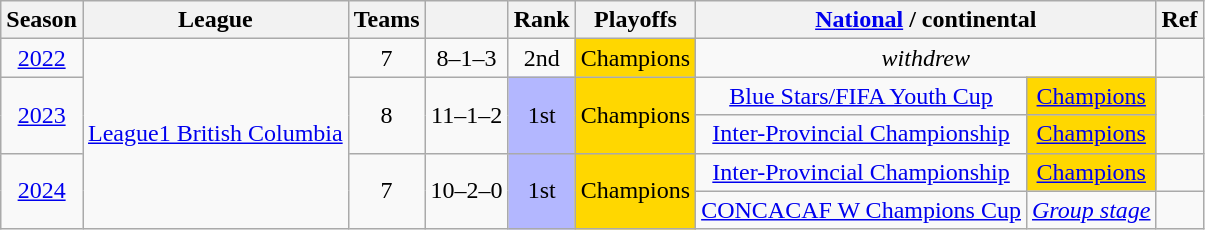<table class="wikitable" style="text-align: center;">
<tr>
<th>Season</th>
<th>League</th>
<th>Teams</th>
<th></th>
<th>Rank</th>
<th>Playoffs</th>
<th colspan=2><a href='#'>National</a> / continental</th>
<th>Ref</th>
</tr>
<tr>
<td><a href='#'>2022</a></td>
<td rowspan=5><a href='#'>League1 British Columbia</a></td>
<td>7</td>
<td>8–1–3</td>
<td>2nd</td>
<td style="background:gold;">Champions</td>
<td colspan=2><em>withdrew</em></td>
<td></td>
</tr>
<tr>
<td rowspan=2><a href='#'>2023</a></td>
<td rowspan=2>8</td>
<td rowspan=2>11–1–2</td>
<td rowspan=2 style="background:#b3b7ff;">1st</td>
<td rowspan=2 style="background:gold;">Champions</td>
<td><a href='#'>Blue Stars/FIFA Youth Cup</a></td>
<td style="background:gold;"><a href='#'>Champions</a></td>
<td rowspan=2></td>
</tr>
<tr>
<td><a href='#'>Inter-Provincial Championship</a></td>
<td style="background:gold;"><a href='#'>Champions</a></td>
</tr>
<tr>
<td rowspan=2><a href='#'>2024</a></td>
<td rowspan=2>7</td>
<td rowspan=2>10–2–0</td>
<td rowspan=2 style="background:#b3b7ff;">1st</td>
<td rowspan=2 style="background:gold;">Champions</td>
<td><a href='#'>Inter-Provincial Championship</a></td>
<td style="background:gold;"><a href='#'>Champions</a></td>
<td></td>
</tr>
<tr>
<td><a href='#'>CONCACAF W Champions Cup</a></td>
<td><em><a href='#'>Group stage</a></em></td>
<td></td>
</tr>
</table>
